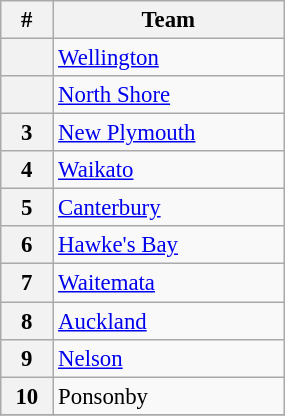<table class="wikitable" width="15%" style="font-size:95%; text-align:center">
<tr>
<th>#</th>
<th>Team</th>
</tr>
<tr>
<th></th>
<td align=left><a href='#'>Wellington</a></td>
</tr>
<tr>
<th></th>
<td align=left><a href='#'>North Shore</a></td>
</tr>
<tr>
<th>3</th>
<td align=left><a href='#'>New Plymouth</a></td>
</tr>
<tr>
<th>4</th>
<td align=left><a href='#'>Waikato</a></td>
</tr>
<tr>
<th>5</th>
<td align=left><a href='#'>Canterbury</a></td>
</tr>
<tr>
<th>6</th>
<td align=left><a href='#'>Hawke's Bay</a></td>
</tr>
<tr>
<th>7</th>
<td align=left><a href='#'>Waitemata</a></td>
</tr>
<tr>
<th>8</th>
<td align=left><a href='#'>Auckland</a></td>
</tr>
<tr>
<th>9</th>
<td align=left><a href='#'>Nelson</a></td>
</tr>
<tr>
<th>10</th>
<td align=left>Ponsonby</td>
</tr>
<tr>
</tr>
</table>
